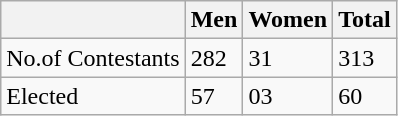<table class="wikitable">
<tr>
<th></th>
<th>Men</th>
<th>Women</th>
<th>Total</th>
</tr>
<tr>
<td>No.of Contestants</td>
<td>282</td>
<td>31</td>
<td>313</td>
</tr>
<tr>
<td>Elected</td>
<td>57</td>
<td>03</td>
<td>60</td>
</tr>
</table>
